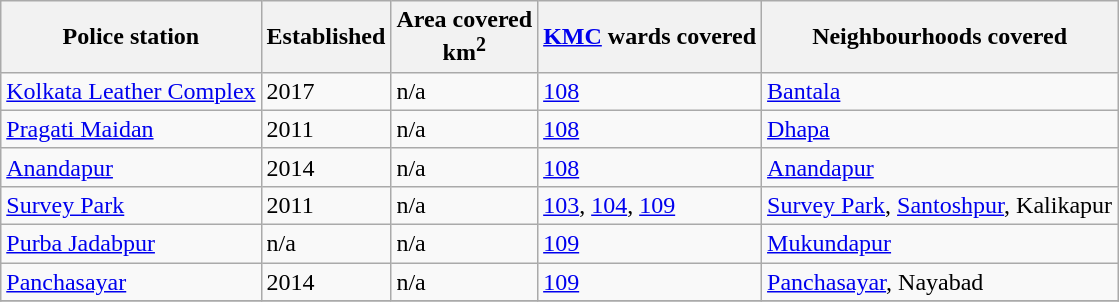<table class="wikitable sortable">
<tr>
<th>Police station</th>
<th>Established</th>
<th>Area covered<br>km<sup>2</sup></th>
<th><a href='#'>KMC</a> wards covered</th>
<th>Neighbourhoods covered</th>
</tr>
<tr>
<td><a href='#'>Kolkata Leather Complex</a></td>
<td>2017</td>
<td>n/a</td>
<td><a href='#'>108</a></td>
<td><a href='#'>Bantala</a></td>
</tr>
<tr>
<td><a href='#'>Pragati Maidan</a></td>
<td>2011</td>
<td>n/a</td>
<td><a href='#'>108</a></td>
<td><a href='#'>Dhapa</a></td>
</tr>
<tr>
<td><a href='#'>Anandapur</a></td>
<td>2014</td>
<td>n/a</td>
<td><a href='#'>108</a></td>
<td><a href='#'>Anandapur</a></td>
</tr>
<tr>
<td><a href='#'>Survey Park</a></td>
<td>2011</td>
<td>n/a</td>
<td><a href='#'>103</a>, <a href='#'>104</a>, <a href='#'>109</a></td>
<td><a href='#'>Survey Park</a>, <a href='#'>Santoshpur</a>, Kalikapur</td>
</tr>
<tr>
<td><a href='#'>Purba Jadabpur</a></td>
<td>n/a</td>
<td>n/a</td>
<td><a href='#'>109</a></td>
<td><a href='#'>Mukundapur</a></td>
</tr>
<tr>
<td><a href='#'>Panchasayar</a></td>
<td>2014</td>
<td>n/a</td>
<td><a href='#'>109</a></td>
<td><a href='#'>Panchasayar</a>, Nayabad</td>
</tr>
<tr>
</tr>
</table>
